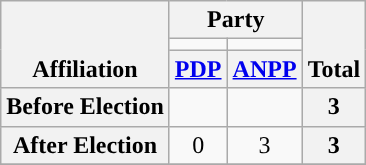<table class=wikitable style="text-align:center">
<tr style="vertical-align:bottom;">
<th rowspan=3>Affiliation</th>
<th colspan=2>Party</th>
<th rowspan=3>Total</th>
</tr>
<tr>
<td style="background-color:"></td>
<td style="background-color:"></td>
</tr>
<tr>
<th><a href='#'>PDP</a></th>
<th><a href='#'>ANPP</a></th>
</tr>
<tr>
<th>Before Election</th>
<td></td>
<td></td>
<th>3</th>
</tr>
<tr>
<th>After Election</th>
<td>0</td>
<td>3</td>
<th>3</th>
</tr>
<tr>
</tr>
</table>
